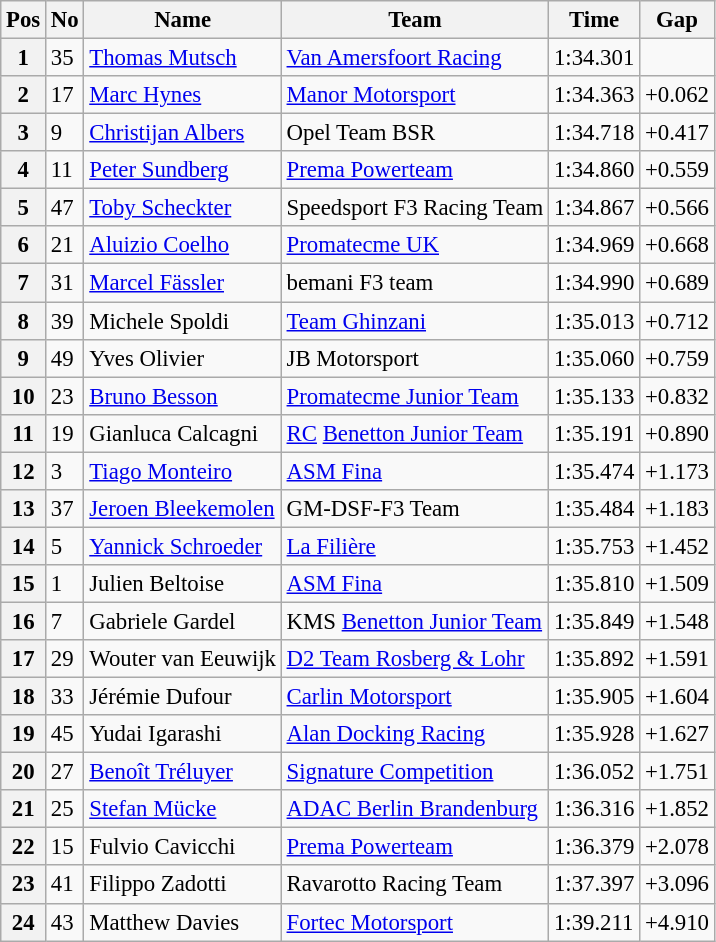<table class="wikitable" style="font-size: 95%">
<tr>
<th>Pos</th>
<th>No</th>
<th>Name</th>
<th>Team</th>
<th>Time</th>
<th>Gap</th>
</tr>
<tr>
<th>1</th>
<td>35</td>
<td> <a href='#'>Thomas Mutsch</a></td>
<td><a href='#'>Van Amersfoort Racing</a></td>
<td>1:34.301</td>
<td></td>
</tr>
<tr>
<th>2</th>
<td>17</td>
<td> <a href='#'>Marc Hynes</a></td>
<td><a href='#'>Manor Motorsport</a></td>
<td>1:34.363</td>
<td>+0.062</td>
</tr>
<tr>
<th>3</th>
<td>9</td>
<td> <a href='#'>Christijan Albers</a></td>
<td>Opel Team BSR</td>
<td>1:34.718</td>
<td>+0.417</td>
</tr>
<tr>
<th>4</th>
<td>11</td>
<td> <a href='#'>Peter Sundberg</a></td>
<td><a href='#'>Prema Powerteam</a></td>
<td>1:34.860</td>
<td>+0.559</td>
</tr>
<tr>
<th>5</th>
<td>47</td>
<td> <a href='#'>Toby Scheckter</a></td>
<td>Speedsport F3 Racing Team</td>
<td>1:34.867</td>
<td>+0.566</td>
</tr>
<tr>
<th>6</th>
<td>21</td>
<td> <a href='#'>Aluizio Coelho</a></td>
<td><a href='#'>Promatecme UK</a></td>
<td>1:34.969</td>
<td>+0.668</td>
</tr>
<tr>
<th>7</th>
<td>31</td>
<td> <a href='#'>Marcel Fässler</a></td>
<td>bemani F3 team</td>
<td>1:34.990</td>
<td>+0.689</td>
</tr>
<tr>
<th>8</th>
<td>39</td>
<td> Michele Spoldi</td>
<td><a href='#'>Team Ghinzani</a></td>
<td>1:35.013</td>
<td>+0.712</td>
</tr>
<tr>
<th>9</th>
<td>49</td>
<td> Yves Olivier</td>
<td>JB Motorsport</td>
<td>1:35.060</td>
<td>+0.759</td>
</tr>
<tr>
<th>10</th>
<td>23</td>
<td> <a href='#'>Bruno Besson</a></td>
<td><a href='#'>Promatecme Junior Team</a></td>
<td>1:35.133</td>
<td>+0.832</td>
</tr>
<tr>
<th>11</th>
<td>19</td>
<td> Gianluca Calcagni</td>
<td><a href='#'>RC</a> <a href='#'>Benetton Junior Team</a></td>
<td>1:35.191</td>
<td>+0.890</td>
</tr>
<tr>
<th>12</th>
<td>3</td>
<td> <a href='#'>Tiago Monteiro</a></td>
<td><a href='#'>ASM Fina</a></td>
<td>1:35.474</td>
<td>+1.173</td>
</tr>
<tr>
<th>13</th>
<td>37</td>
<td> <a href='#'>Jeroen Bleekemolen</a></td>
<td>GM-DSF-F3 Team</td>
<td>1:35.484</td>
<td>+1.183</td>
</tr>
<tr>
<th>14</th>
<td>5</td>
<td> <a href='#'>Yannick Schroeder</a></td>
<td><a href='#'>La Filière</a></td>
<td>1:35.753</td>
<td>+1.452</td>
</tr>
<tr>
<th>15</th>
<td>1</td>
<td> Julien Beltoise</td>
<td><a href='#'>ASM Fina</a></td>
<td>1:35.810</td>
<td>+1.509</td>
</tr>
<tr>
<th>16</th>
<td>7</td>
<td> Gabriele Gardel</td>
<td>KMS <a href='#'>Benetton Junior Team</a></td>
<td>1:35.849</td>
<td>+1.548</td>
</tr>
<tr>
<th>17</th>
<td>29</td>
<td> Wouter van Eeuwijk</td>
<td><a href='#'>D2 Team Rosberg & Lohr</a></td>
<td>1:35.892</td>
<td>+1.591</td>
</tr>
<tr>
<th>18</th>
<td>33</td>
<td> Jérémie Dufour</td>
<td><a href='#'>Carlin Motorsport</a></td>
<td>1:35.905</td>
<td>+1.604</td>
</tr>
<tr>
<th>19</th>
<td>45</td>
<td> Yudai Igarashi</td>
<td><a href='#'>Alan Docking Racing</a></td>
<td>1:35.928</td>
<td>+1.627</td>
</tr>
<tr>
<th>20</th>
<td>27</td>
<td> <a href='#'>Benoît Tréluyer</a></td>
<td><a href='#'>Signature Competition</a></td>
<td>1:36.052</td>
<td>+1.751</td>
</tr>
<tr>
<th>21</th>
<td>25</td>
<td> <a href='#'>Stefan Mücke</a></td>
<td><a href='#'>ADAC Berlin Brandenburg</a></td>
<td>1:36.316</td>
<td>+1.852</td>
</tr>
<tr>
<th>22</th>
<td>15</td>
<td> Fulvio Cavicchi</td>
<td><a href='#'>Prema Powerteam</a></td>
<td>1:36.379</td>
<td>+2.078</td>
</tr>
<tr>
<th>23</th>
<td>41</td>
<td> Filippo Zadotti</td>
<td>Ravarotto Racing Team</td>
<td>1:37.397</td>
<td>+3.096</td>
</tr>
<tr>
<th>24</th>
<td>43</td>
<td> Matthew Davies</td>
<td><a href='#'>Fortec Motorsport</a></td>
<td>1:39.211</td>
<td>+4.910</td>
</tr>
</table>
